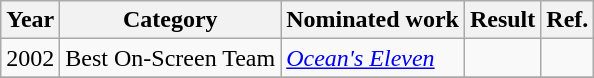<table class="wikitable">
<tr>
<th>Year</th>
<th>Category</th>
<th>Nominated work</th>
<th>Result</th>
<th>Ref.</th>
</tr>
<tr>
<td>2002</td>
<td>Best On-Screen Team</td>
<td><em><a href='#'>Ocean's Eleven</a></em></td>
<td></td>
<td></td>
</tr>
<tr>
</tr>
</table>
